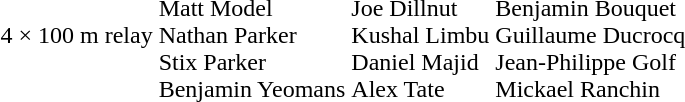<table>
<tr>
<td>4 × 100 m relay</td>
<td nowrap><br>Matt Model<br>Nathan Parker<br>Stix Parker<br>Benjamin Yeomans</td>
<td nowrap><br>Joe Dillnut<br>Kushal Limbu<br>Daniel Majid<br>Alex Tate</td>
<td nowrap><br>Benjamin Bouquet<br>Guillaume Ducrocq<br>Jean-Philippe Golf<br>Mickael Ranchin</td>
</tr>
</table>
